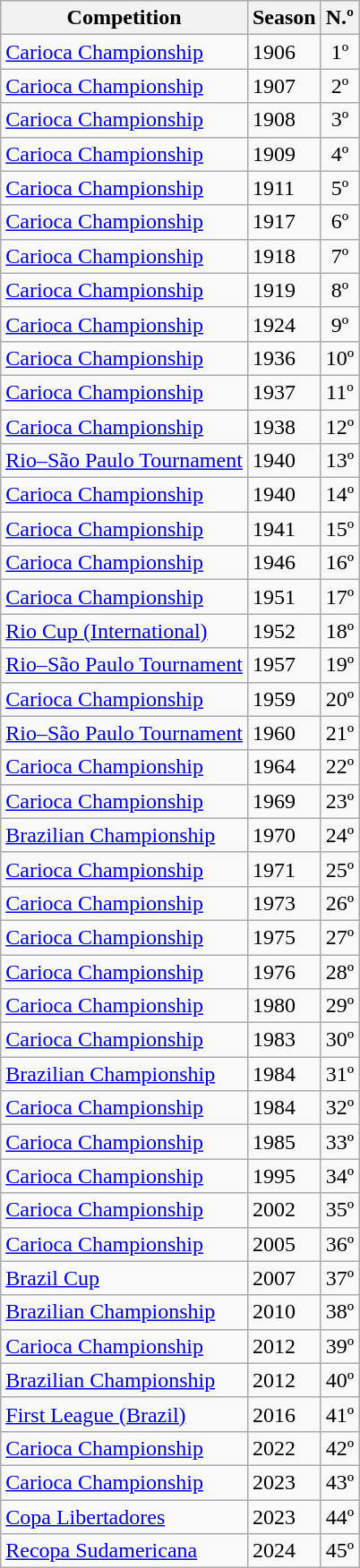<table class="wikitable" style="text-align: left;">
<tr>
<th>Competition</th>
<th>Season</th>
<th>N.º</th>
</tr>
<tr>
<td><a href='#'>Carioca Championship</a></td>
<td>1906</td>
<td style="text-align: center;">1º</td>
</tr>
<tr>
<td><a href='#'>Carioca Championship</a></td>
<td>1907</td>
<td style="text-align: center;">2º</td>
</tr>
<tr>
<td><a href='#'>Carioca Championship</a></td>
<td>1908</td>
<td style="text-align: center;">3º</td>
</tr>
<tr>
<td><a href='#'>Carioca Championship</a></td>
<td>1909</td>
<td style="text-align: center;">4º</td>
</tr>
<tr>
<td><a href='#'>Carioca Championship</a></td>
<td>1911</td>
<td style="text-align: center;">5º</td>
</tr>
<tr>
<td><a href='#'>Carioca Championship</a></td>
<td>1917</td>
<td style="text-align: center;">6º</td>
</tr>
<tr>
<td><a href='#'>Carioca Championship</a></td>
<td>1918</td>
<td style="text-align: center;">7º</td>
</tr>
<tr>
<td><a href='#'>Carioca Championship</a></td>
<td>1919</td>
<td style="text-align: center;">8º</td>
</tr>
<tr>
<td><a href='#'>Carioca Championship</a></td>
<td>1924</td>
<td style="text-align: center;">9º</td>
</tr>
<tr>
<td><a href='#'>Carioca Championship</a></td>
<td>1936</td>
<td style="text-align: center;">10º</td>
</tr>
<tr>
<td><a href='#'>Carioca Championship</a></td>
<td>1937</td>
<td style="text-align: center;">11º</td>
</tr>
<tr>
<td><a href='#'>Carioca Championship</a></td>
<td>1938</td>
<td style="text-align: center;">12º</td>
</tr>
<tr>
<td><a href='#'>Rio–São Paulo Tournament</a></td>
<td>1940</td>
<td style="text-align: center;">13º</td>
</tr>
<tr>
<td><a href='#'>Carioca Championship</a></td>
<td>1940</td>
<td style="text-align: center;">14º</td>
</tr>
<tr>
<td><a href='#'>Carioca Championship</a></td>
<td>1941</td>
<td style="text-align: center;">15º</td>
</tr>
<tr>
<td><a href='#'>Carioca Championship</a></td>
<td>1946</td>
<td style="text-align: center;">16º</td>
</tr>
<tr>
<td><a href='#'>Carioca Championship</a></td>
<td>1951</td>
<td style="text-align: center;">17º</td>
</tr>
<tr>
<td><a href='#'>Rio Cup (International)</a></td>
<td>1952</td>
<td style="text-align: center;">18º</td>
</tr>
<tr>
<td><a href='#'>Rio–São Paulo Tournament</a></td>
<td>1957</td>
<td style="text-align: center;">19º</td>
</tr>
<tr>
<td><a href='#'>Carioca Championship</a></td>
<td>1959</td>
<td style="text-align: center;">20º</td>
</tr>
<tr>
<td><a href='#'>Rio–São Paulo Tournament</a></td>
<td>1960</td>
<td style="text-align: center;">21º</td>
</tr>
<tr>
<td><a href='#'>Carioca Championship</a></td>
<td>1964</td>
<td style="text-align: center;">22º</td>
</tr>
<tr>
<td><a href='#'>Carioca Championship</a></td>
<td>1969</td>
<td style="text-align: center;">23º</td>
</tr>
<tr>
<td><a href='#'>Brazilian Championship</a></td>
<td>1970</td>
<td style="text-align: center;">24º</td>
</tr>
<tr>
<td><a href='#'>Carioca Championship</a></td>
<td>1971</td>
<td style="text-align: center;">25º</td>
</tr>
<tr>
<td><a href='#'>Carioca Championship</a></td>
<td>1973</td>
<td style="text-align: center;">26º</td>
</tr>
<tr>
<td><a href='#'>Carioca Championship</a></td>
<td>1975</td>
<td style="text-align: center;">27º</td>
</tr>
<tr>
<td><a href='#'>Carioca Championship</a></td>
<td>1976</td>
<td style="text-align: center;">28º</td>
</tr>
<tr>
<td><a href='#'>Carioca Championship</a></td>
<td>1980</td>
<td style="text-align: center;">29º</td>
</tr>
<tr>
<td><a href='#'>Carioca Championship</a></td>
<td>1983</td>
<td style="text-align: center;">30º</td>
</tr>
<tr>
<td><a href='#'>Brazilian Championship</a></td>
<td>1984</td>
<td style="text-align: center;">31º</td>
</tr>
<tr>
<td><a href='#'>Carioca Championship</a></td>
<td>1984</td>
<td style="text-align: center;">32º</td>
</tr>
<tr>
<td><a href='#'>Carioca Championship</a></td>
<td>1985</td>
<td style="text-align: center;">33º</td>
</tr>
<tr>
<td><a href='#'>Carioca Championship</a></td>
<td>1995</td>
<td style="text-align: center;">34º</td>
</tr>
<tr>
<td><a href='#'>Carioca Championship</a></td>
<td>2002</td>
<td style="text-align: center;">35º</td>
</tr>
<tr>
<td><a href='#'>Carioca Championship</a></td>
<td>2005</td>
<td style="text-align: center;">36º</td>
</tr>
<tr>
<td><a href='#'>Brazil Cup</a></td>
<td>2007</td>
<td style="text-align: center;">37º</td>
</tr>
<tr>
<td><a href='#'>Brazilian Championship</a></td>
<td>2010</td>
<td style="text-align: center;">38º</td>
</tr>
<tr>
<td><a href='#'>Carioca Championship</a></td>
<td>2012</td>
<td style="text-align: center;">39º</td>
</tr>
<tr>
<td><a href='#'>Brazilian Championship</a></td>
<td>2012</td>
<td style="text-align: center;">40º</td>
</tr>
<tr>
<td><a href='#'>First League (Brazil)</a></td>
<td>2016</td>
<td style="text-align: center;">41º</td>
</tr>
<tr>
<td><a href='#'>Carioca Championship</a></td>
<td>2022</td>
<td style="text-align: center;">42º</td>
</tr>
<tr>
<td><a href='#'>Carioca Championship</a></td>
<td>2023</td>
<td style="text-align: center;">43º</td>
</tr>
<tr>
<td><a href='#'>Copa Libertadores</a></td>
<td>2023</td>
<td style="text-align: center;">44º</td>
</tr>
<tr>
<td><a href='#'>Recopa Sudamericana</a></td>
<td>2024</td>
<td style="text-align: center;">45º</td>
</tr>
</table>
